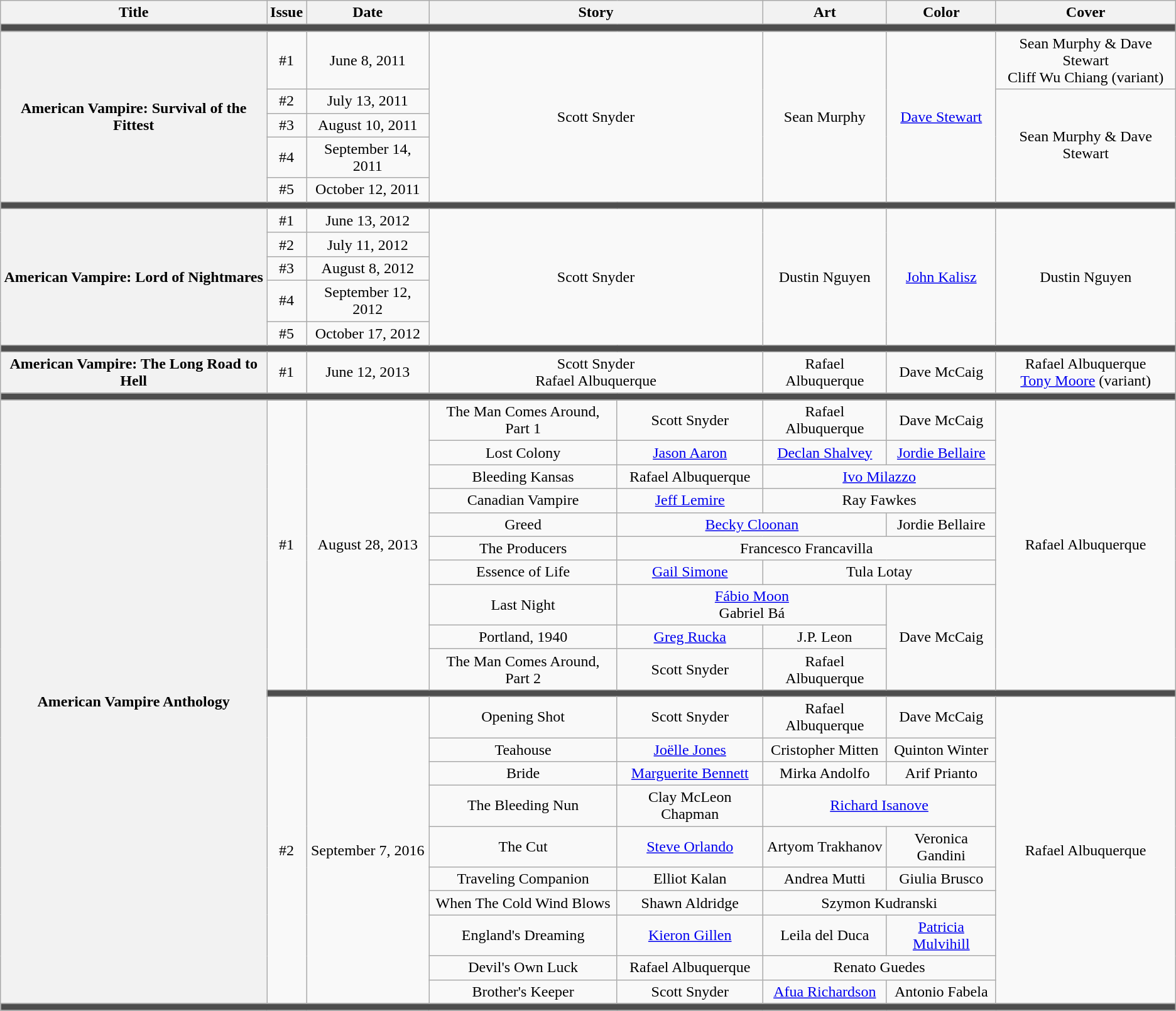<table class="wikitable" style="text-align: center">
<tr>
<th>Title</th>
<th>Issue</th>
<th>Date</th>
<th colspan="2">Story</th>
<th>Art</th>
<th>Color</th>
<th>Cover</th>
</tr>
<tr>
<td colspan="8" style=background:#4d4d4d></td>
</tr>
<tr>
<th rowspan="5">American Vampire: Survival of the Fittest</th>
<td>#1</td>
<td>June 8, 2011</td>
<td rowspan="5" colspan="2">Scott Snyder</td>
<td rowspan="5">Sean Murphy</td>
<td rowspan="5"><a href='#'>Dave Stewart</a></td>
<td>Sean Murphy & Dave Stewart <br> Cliff Wu Chiang (variant)</td>
</tr>
<tr>
<td>#2</td>
<td>July 13, 2011</td>
<td rowspan="4">Sean Murphy & Dave Stewart</td>
</tr>
<tr>
<td>#3</td>
<td>August 10, 2011</td>
</tr>
<tr>
<td>#4</td>
<td>September 14, 2011</td>
</tr>
<tr>
<td>#5</td>
<td>October 12, 2011</td>
</tr>
<tr>
<td colspan="8" style=background:#4d4d4d></td>
</tr>
<tr>
<th rowspan="5">American Vampire: Lord of Nightmares</th>
<td>#1</td>
<td>June 13, 2012</td>
<td rowspan="5" colspan="2">Scott Snyder</td>
<td rowspan="5">Dustin Nguyen</td>
<td rowspan="5"><a href='#'>John Kalisz</a></td>
<td rowspan="5">Dustin Nguyen</td>
</tr>
<tr>
<td>#2</td>
<td>July 11, 2012</td>
</tr>
<tr>
<td>#3</td>
<td>August 8, 2012</td>
</tr>
<tr>
<td>#4</td>
<td>September 12, 2012</td>
</tr>
<tr>
<td>#5</td>
<td>October 17, 2012</td>
</tr>
<tr>
<td colspan="8" style=background:#4d4d4d></td>
</tr>
<tr>
<th>American Vampire: The Long Road to Hell</th>
<td>#1</td>
<td>June 12, 2013</td>
<td colspan="2">Scott Snyder <br> Rafael Albuquerque</td>
<td>Rafael Albuquerque</td>
<td>Dave McCaig</td>
<td>Rafael Albuquerque <br> <a href='#'>Tony Moore</a> (variant)</td>
</tr>
<tr>
<td colspan="8" style=background:#4d4d4d></td>
</tr>
<tr>
<th rowspan="21">American Vampire Anthology</th>
<td rowspan="10">#1</td>
<td rowspan="10">August 28, 2013</td>
<td>The Man Comes Around, Part 1</td>
<td>Scott Snyder</td>
<td>Rafael Albuquerque</td>
<td>Dave McCaig</td>
<td rowspan="10">Rafael Albuquerque</td>
</tr>
<tr>
<td>Lost Colony</td>
<td><a href='#'>Jason Aaron</a></td>
<td><a href='#'>Declan Shalvey</a></td>
<td><a href='#'>Jordie Bellaire</a></td>
</tr>
<tr>
<td>Bleeding Kansas</td>
<td>Rafael Albuquerque</td>
<td colspan="2"><a href='#'>Ivo Milazzo</a></td>
</tr>
<tr>
<td>Canadian Vampire</td>
<td><a href='#'>Jeff Lemire</a></td>
<td colspan="2">Ray Fawkes</td>
</tr>
<tr>
<td>Greed</td>
<td colspan="2"><a href='#'>Becky Cloonan</a></td>
<td>Jordie Bellaire</td>
</tr>
<tr>
<td>The Producers</td>
<td colspan="3">Francesco Francavilla</td>
</tr>
<tr>
<td>Essence of Life</td>
<td><a href='#'>Gail Simone</a></td>
<td colspan="2">Tula Lotay</td>
</tr>
<tr>
<td>Last Night</td>
<td colspan="2"><a href='#'>Fábio Moon</a> <br> Gabriel Bá</td>
<td rowspan="3">Dave McCaig</td>
</tr>
<tr>
<td>Portland, 1940</td>
<td><a href='#'>Greg Rucka</a></td>
<td>J.P. Leon</td>
</tr>
<tr>
<td>The Man Comes Around, Part 2</td>
<td>Scott Snyder</td>
<td>Rafael Albuquerque</td>
</tr>
<tr>
<td colspan="7" style=background:#4d4d4d></td>
</tr>
<tr>
<td rowspan="10">#2</td>
<td rowspan="10">September 7, 2016</td>
<td>Opening Shot</td>
<td>Scott Snyder</td>
<td>Rafael Albuquerque</td>
<td>Dave McCaig</td>
<td rowspan="10">Rafael Albuquerque</td>
</tr>
<tr>
<td>Teahouse</td>
<td><a href='#'>Joëlle Jones</a></td>
<td>Cristopher Mitten</td>
<td>Quinton Winter</td>
</tr>
<tr>
<td>Bride</td>
<td><a href='#'>Marguerite Bennett</a></td>
<td>Mirka Andolfo</td>
<td>Arif Prianto</td>
</tr>
<tr>
<td>The Bleeding Nun</td>
<td>Clay McLeon Chapman</td>
<td colspan="2"><a href='#'>Richard Isanove</a></td>
</tr>
<tr>
<td>The Cut</td>
<td><a href='#'>Steve Orlando</a></td>
<td>Artyom Trakhanov</td>
<td>Veronica Gandini</td>
</tr>
<tr>
<td>Traveling Companion</td>
<td>Elliot Kalan</td>
<td>Andrea Mutti</td>
<td>Giulia Brusco</td>
</tr>
<tr>
<td>When The Cold Wind Blows</td>
<td>Shawn Aldridge</td>
<td colspan="2">Szymon Kudranski</td>
</tr>
<tr>
<td>England's Dreaming</td>
<td><a href='#'>Kieron Gillen</a></td>
<td>Leila del Duca</td>
<td><a href='#'>Patricia Mulvihill</a></td>
</tr>
<tr>
<td>Devil's Own Luck</td>
<td>Rafael Albuquerque</td>
<td colspan="2">Renato Guedes</td>
</tr>
<tr>
<td>Brother's Keeper</td>
<td>Scott Snyder</td>
<td><a href='#'>Afua Richardson</a></td>
<td>Antonio Fabela</td>
</tr>
<tr>
<td colspan="8" style=background:#4d4d4d></td>
</tr>
</table>
